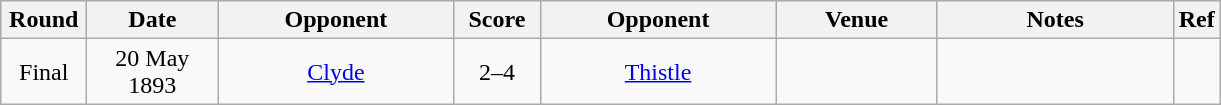<table class="wikitable sortable" style="text-align: center;">
<tr>
<th width="50">Round</th>
<th width="80">Date</th>
<th width="150">Opponent</th>
<th width="50">Score</th>
<th width="150">Opponent</th>
<th width="100">Venue</th>
<th width="150">Notes</th>
<th>Ref</th>
</tr>
<tr>
<td>Final</td>
<td>20 May 1893</td>
<td><a href='#'>Clyde</a></td>
<td>2–4</td>
<td><a href='#'>Thistle</a></td>
<td></td>
<td></td>
<td></td>
</tr>
</table>
